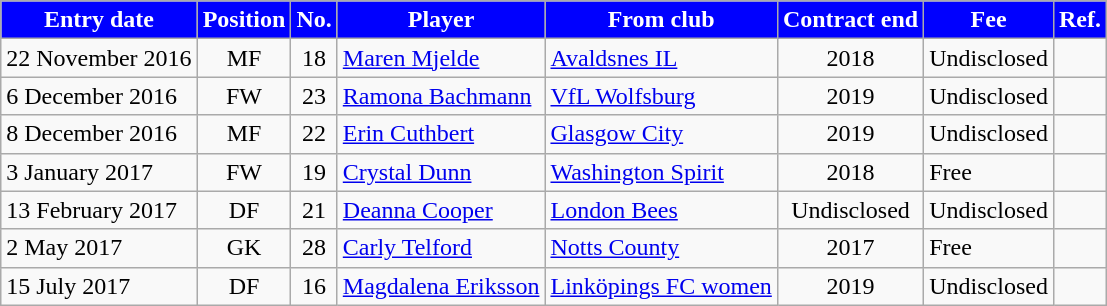<table class="wikitable sortable">
<tr>
<th style="background:#00f; color:white;"><strong>Entry date</strong></th>
<th style="background:#00f; color:white;"><strong>Position</strong></th>
<th style="background:#00f; color:white;"><strong>No.</strong></th>
<th style="background:#00f; color:white;"><strong>Player</strong></th>
<th style="background:#00f; color:white;"><strong>From club</strong></th>
<th style="background:#00f; color:white;"><strong>Contract end</strong></th>
<th style="background:#00f; color:white;"><strong>Fee</strong></th>
<th style="background:#00f; color:white;"><strong>Ref.</strong></th>
</tr>
<tr>
<td>22 November 2016</td>
<td style="text-align:center;">MF</td>
<td style="text-align:center;">18</td>
<td style="text-align:left;"> <a href='#'>Maren Mjelde</a></td>
<td style="text-align:left;"> <a href='#'>Avaldsnes IL</a></td>
<td style="text-align:center;">2018</td>
<td>Undisclosed</td>
<td></td>
</tr>
<tr>
<td>6 December 2016</td>
<td style="text-align:center;">FW</td>
<td style="text-align:center;">23</td>
<td style="text-align:left;"> <a href='#'>Ramona Bachmann</a></td>
<td style="text-align:left;"> <a href='#'>VfL Wolfsburg</a></td>
<td style="text-align:center;">2019</td>
<td>Undisclosed</td>
<td></td>
</tr>
<tr>
<td>8 December 2016</td>
<td style="text-align:center;">MF</td>
<td style="text-align:center;">22</td>
<td style="text-align:left;"> <a href='#'>Erin Cuthbert</a></td>
<td style="text-align:left;"> <a href='#'>Glasgow City</a></td>
<td style="text-align:center;">2019</td>
<td>Undisclosed</td>
<td></td>
</tr>
<tr>
<td>3 January 2017</td>
<td style="text-align:center;">FW</td>
<td style="text-align:center;">19</td>
<td style="text-align:left;"> <a href='#'>Crystal Dunn</a></td>
<td style="text-align:left;"> <a href='#'>Washington Spirit</a></td>
<td style="text-align:center;">2018</td>
<td>Free</td>
<td></td>
</tr>
<tr>
<td>13 February 2017</td>
<td style="text-align:center;">DF</td>
<td style="text-align:center;">21</td>
<td style="text-align:left;"> <a href='#'>Deanna Cooper</a></td>
<td style="text-align:left;"> <a href='#'>London Bees</a></td>
<td style="text-align:center;">Undisclosed</td>
<td>Undisclosed</td>
<td></td>
</tr>
<tr>
<td>2 May 2017</td>
<td style="text-align:center;">GK</td>
<td style="text-align:center;">28</td>
<td style="text-align:left;"> <a href='#'>Carly Telford</a></td>
<td style="text-align:left;"> <a href='#'>Notts County</a></td>
<td style="text-align:center;">2017</td>
<td>Free</td>
<td></td>
</tr>
<tr>
<td>15 July 2017</td>
<td style="text-align:center;">DF</td>
<td style="text-align:center;">16</td>
<td style="text-align:left;"> <a href='#'>Magdalena Eriksson</a></td>
<td style="text-align:left;"> <a href='#'>Linköpings FC women</a></td>
<td style="text-align:center;">2019</td>
<td>Undisclosed</td>
<td></td>
</tr>
</table>
